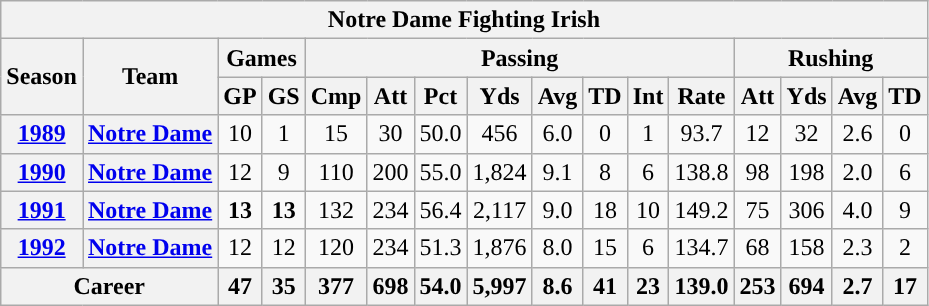<table class="wikitable" style="text-align:center;">
<tr>
<th colspan="17">Notre Dame Fighting Irish</th>
</tr>
<tr>
<th rowspan="2">Season</th>
<th rowspan="2">Team</th>
<th colspan="2">Games</th>
<th colspan="8">Passing</th>
<th colspan="4">Rushing</th>
</tr>
<tr>
<th>GP</th>
<th>GS</th>
<th>Cmp</th>
<th>Att</th>
<th>Pct</th>
<th>Yds</th>
<th>Avg</th>
<th>TD</th>
<th>Int</th>
<th>Rate</th>
<th>Att</th>
<th>Yds</th>
<th>Avg</th>
<th>TD</th>
</tr>
<tr>
<th><a href='#'>1989</a></th>
<th><a href='#'>Notre Dame</a></th>
<td>10</td>
<td>1</td>
<td>15</td>
<td>30</td>
<td>50.0</td>
<td>456</td>
<td>6.0</td>
<td>0</td>
<td>1</td>
<td>93.7</td>
<td>12</td>
<td>32</td>
<td>2.6</td>
<td>0</td>
</tr>
<tr>
<th><a href='#'>1990</a></th>
<th><a href='#'>Notre Dame</a></th>
<td>12</td>
<td>9</td>
<td>110</td>
<td>200</td>
<td>55.0</td>
<td>1,824</td>
<td>9.1</td>
<td>8</td>
<td>6</td>
<td>138.8</td>
<td>98</td>
<td>198</td>
<td>2.0</td>
<td>6</td>
</tr>
<tr>
<th><a href='#'>1991</a></th>
<th><a href='#'>Notre Dame</a></th>
<td><strong>13</strong></td>
<td><strong>13</strong></td>
<td>132</td>
<td>234</td>
<td>56.4</td>
<td>2,117</td>
<td>9.0</td>
<td>18</td>
<td>10</td>
<td>149.2</td>
<td>75</td>
<td>306</td>
<td>4.0</td>
<td>9</td>
</tr>
<tr>
<th><a href='#'>1992</a></th>
<th><a href='#'>Notre Dame</a></th>
<td>12</td>
<td>12</td>
<td>120</td>
<td>234</td>
<td>51.3</td>
<td>1,876</td>
<td>8.0</td>
<td>15</td>
<td>6</td>
<td>134.7</td>
<td>68</td>
<td>158</td>
<td>2.3</td>
<td>2</td>
</tr>
<tr>
<th colspan="2">Career</th>
<th>47</th>
<th>35</th>
<th>377</th>
<th>698</th>
<th>54.0</th>
<th>5,997</th>
<th>8.6</th>
<th>41</th>
<th>23</th>
<th>139.0</th>
<th>253</th>
<th>694</th>
<th>2.7</th>
<th>17</th>
</tr>
</table>
